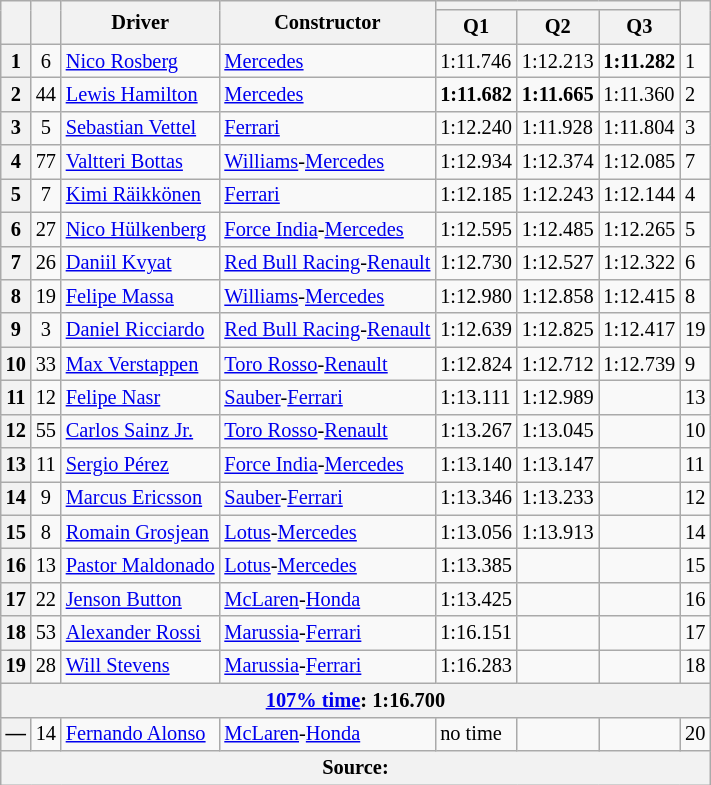<table class="wikitable sortable" style="font-size: 85%;">
<tr>
<th rowspan="2"></th>
<th rowspan="2"></th>
<th rowspan="2">Driver</th>
<th rowspan="2">Constructor</th>
<th colspan="3"></th>
<th rowspan="2"></th>
</tr>
<tr>
<th>Q1</th>
<th>Q2</th>
<th>Q3</th>
</tr>
<tr>
<th>1</th>
<td align="center">6</td>
<td> <a href='#'>Nico Rosberg</a></td>
<td><a href='#'>Mercedes</a></td>
<td>1:11.746</td>
<td>1:12.213</td>
<td><strong>1:11.282</strong></td>
<td>1</td>
</tr>
<tr>
<th>2</th>
<td align="center">44</td>
<td> <a href='#'>Lewis Hamilton</a></td>
<td><a href='#'>Mercedes</a></td>
<td><strong>1:11.682</strong></td>
<td><strong>1:11.665</strong></td>
<td>1:11.360</td>
<td>2</td>
</tr>
<tr>
<th>3</th>
<td align="center">5</td>
<td> <a href='#'>Sebastian Vettel</a></td>
<td><a href='#'>Ferrari</a></td>
<td>1:12.240</td>
<td>1:11.928</td>
<td>1:11.804</td>
<td>3</td>
</tr>
<tr>
<th>4</th>
<td align="center">77</td>
<td> <a href='#'>Valtteri Bottas</a></td>
<td><a href='#'>Williams</a>-<a href='#'>Mercedes</a></td>
<td>1:12.934</td>
<td>1:12.374</td>
<td>1:12.085</td>
<td>7</td>
</tr>
<tr>
<th>5</th>
<td align="center">7</td>
<td> <a href='#'>Kimi Räikkönen</a></td>
<td><a href='#'>Ferrari</a></td>
<td>1:12.185</td>
<td>1:12.243</td>
<td>1:12.144</td>
<td>4</td>
</tr>
<tr>
<th>6</th>
<td align="center">27</td>
<td> <a href='#'>Nico Hülkenberg</a></td>
<td><a href='#'>Force India</a>-<a href='#'>Mercedes</a></td>
<td>1:12.595</td>
<td>1:12.485</td>
<td>1:12.265</td>
<td>5</td>
</tr>
<tr>
<th>7</th>
<td align="center">26</td>
<td> <a href='#'>Daniil Kvyat</a></td>
<td><a href='#'>Red Bull Racing</a>-<a href='#'>Renault</a></td>
<td>1:12.730</td>
<td>1:12.527</td>
<td>1:12.322</td>
<td>6</td>
</tr>
<tr>
<th>8</th>
<td align="center">19</td>
<td> <a href='#'>Felipe Massa</a></td>
<td><a href='#'>Williams</a>-<a href='#'>Mercedes</a></td>
<td>1:12.980</td>
<td>1:12.858</td>
<td>1:12.415</td>
<td>8</td>
</tr>
<tr>
<th>9</th>
<td align="center">3</td>
<td> <a href='#'>Daniel Ricciardo</a></td>
<td><a href='#'>Red Bull Racing</a>-<a href='#'>Renault</a></td>
<td>1:12.639</td>
<td>1:12.825</td>
<td>1:12.417</td>
<td>19</td>
</tr>
<tr>
<th>10</th>
<td align="center">33</td>
<td> <a href='#'>Max Verstappen</a></td>
<td><a href='#'>Toro Rosso</a>-<a href='#'>Renault</a></td>
<td>1:12.824</td>
<td>1:12.712</td>
<td>1:12.739</td>
<td>9</td>
</tr>
<tr>
<th>11</th>
<td align="center">12</td>
<td> <a href='#'>Felipe Nasr</a></td>
<td><a href='#'>Sauber</a>-<a href='#'>Ferrari</a></td>
<td>1:13.111</td>
<td>1:12.989</td>
<td></td>
<td>13</td>
</tr>
<tr>
<th>12</th>
<td align="center">55</td>
<td> <a href='#'>Carlos Sainz Jr.</a></td>
<td><a href='#'>Toro Rosso</a>-<a href='#'>Renault</a></td>
<td>1:13.267</td>
<td>1:13.045</td>
<td></td>
<td>10</td>
</tr>
<tr>
<th>13</th>
<td align="center">11</td>
<td> <a href='#'>Sergio Pérez</a></td>
<td><a href='#'>Force India</a>-<a href='#'>Mercedes</a></td>
<td>1:13.140</td>
<td>1:13.147</td>
<td></td>
<td>11</td>
</tr>
<tr>
<th>14</th>
<td align="center">9</td>
<td> <a href='#'>Marcus Ericsson</a></td>
<td><a href='#'>Sauber</a>-<a href='#'>Ferrari</a></td>
<td>1:13.346</td>
<td>1:13.233</td>
<td></td>
<td>12</td>
</tr>
<tr>
<th>15</th>
<td align="center">8</td>
<td> <a href='#'>Romain Grosjean</a></td>
<td><a href='#'>Lotus</a>-<a href='#'>Mercedes</a></td>
<td>1:13.056</td>
<td>1:13.913</td>
<td></td>
<td>14</td>
</tr>
<tr>
<th>16</th>
<td align="center">13</td>
<td> <a href='#'>Pastor Maldonado</a></td>
<td><a href='#'>Lotus</a>-<a href='#'>Mercedes</a></td>
<td>1:13.385</td>
<td></td>
<td></td>
<td>15</td>
</tr>
<tr>
<th>17</th>
<td align="center">22</td>
<td> <a href='#'>Jenson Button</a></td>
<td><a href='#'>McLaren</a>-<a href='#'>Honda</a></td>
<td>1:13.425</td>
<td></td>
<td></td>
<td>16</td>
</tr>
<tr>
<th>18</th>
<td align="center">53</td>
<td> <a href='#'>Alexander Rossi</a></td>
<td><a href='#'>Marussia</a>-<a href='#'>Ferrari</a></td>
<td>1:16.151</td>
<td></td>
<td></td>
<td>17</td>
</tr>
<tr>
<th>19</th>
<td align="center">28</td>
<td> <a href='#'>Will Stevens</a></td>
<td><a href='#'>Marussia</a>-<a href='#'>Ferrari</a></td>
<td>1:16.283</td>
<td></td>
<td></td>
<td>18</td>
</tr>
<tr>
<th colspan="8"><a href='#'>107% time</a>: 1:16.700</th>
</tr>
<tr>
<th>—</th>
<td align="center">14</td>
<td> <a href='#'>Fernando Alonso</a></td>
<td><a href='#'>McLaren</a>-<a href='#'>Honda</a></td>
<td>no time</td>
<td></td>
<td></td>
<td>20</td>
</tr>
<tr>
<th colspan="8">Source:</th>
</tr>
</table>
